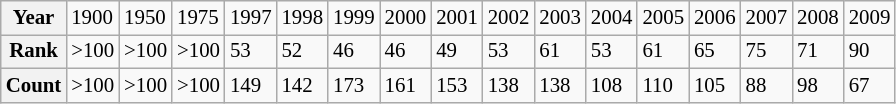<table class="wikitable" style="font-size: 87%;">
<tr>
<th>Year</th>
<td>1900</td>
<td>1950</td>
<td>1975</td>
<td>1997</td>
<td>1998</td>
<td>1999</td>
<td>2000</td>
<td>2001</td>
<td>2002</td>
<td>2003</td>
<td>2004</td>
<td>2005</td>
<td>2006</td>
<td>2007</td>
<td>2008</td>
<td>2009</td>
</tr>
<tr>
<th>Rank</th>
<td>>100</td>
<td>>100</td>
<td>>100</td>
<td>53</td>
<td>52</td>
<td>46</td>
<td>46</td>
<td>49</td>
<td>53</td>
<td>61</td>
<td>53</td>
<td>61</td>
<td>65</td>
<td>75</td>
<td>71</td>
<td>90</td>
</tr>
<tr>
<th>Count</th>
<td>>100</td>
<td>>100</td>
<td>>100</td>
<td>149</td>
<td>142</td>
<td>173</td>
<td>161</td>
<td>153</td>
<td>138</td>
<td>138</td>
<td>108</td>
<td>110</td>
<td>105</td>
<td>88</td>
<td>98</td>
<td>67</td>
</tr>
</table>
